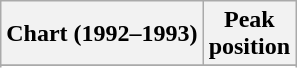<table class="wikitable sortable">
<tr>
<th align="left">Chart (1992–1993)</th>
<th align="center">Peak<br>position</th>
</tr>
<tr>
</tr>
<tr>
</tr>
</table>
